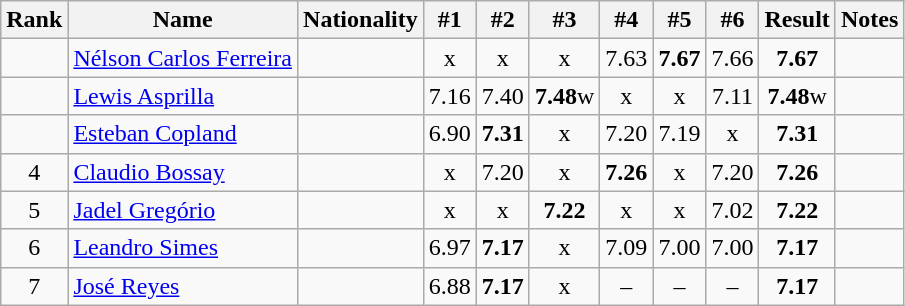<table class="wikitable sortable" style="text-align:center">
<tr>
<th>Rank</th>
<th>Name</th>
<th>Nationality</th>
<th>#1</th>
<th>#2</th>
<th>#3</th>
<th>#4</th>
<th>#5</th>
<th>#6</th>
<th>Result</th>
<th>Notes</th>
</tr>
<tr>
<td></td>
<td align=left><a href='#'>Nélson Carlos Ferreira</a></td>
<td align=left></td>
<td>x</td>
<td>x</td>
<td>x</td>
<td>7.63</td>
<td><strong>7.67</strong></td>
<td>7.66</td>
<td><strong>7.67</strong></td>
<td></td>
</tr>
<tr>
<td></td>
<td align=left><a href='#'>Lewis Asprilla</a></td>
<td align=left></td>
<td>7.16</td>
<td>7.40</td>
<td><strong>7.48</strong>w</td>
<td>x</td>
<td>x</td>
<td>7.11</td>
<td><strong>7.48</strong>w</td>
<td></td>
</tr>
<tr>
<td></td>
<td align=left><a href='#'>Esteban Copland</a></td>
<td align=left></td>
<td>6.90</td>
<td><strong>7.31</strong></td>
<td>x</td>
<td>7.20</td>
<td>7.19</td>
<td>x</td>
<td><strong>7.31</strong></td>
<td></td>
</tr>
<tr>
<td>4</td>
<td align=left><a href='#'>Claudio Bossay</a></td>
<td align=left></td>
<td>x</td>
<td>7.20</td>
<td>x</td>
<td><strong>7.26</strong></td>
<td>x</td>
<td>7.20</td>
<td><strong>7.26</strong></td>
<td></td>
</tr>
<tr>
<td>5</td>
<td align=left><a href='#'>Jadel Gregório</a></td>
<td align=left></td>
<td>x</td>
<td>x</td>
<td><strong>7.22</strong></td>
<td>x</td>
<td>x</td>
<td>7.02</td>
<td><strong>7.22</strong></td>
<td></td>
</tr>
<tr>
<td>6</td>
<td align=left><a href='#'>Leandro Simes</a></td>
<td align=left></td>
<td>6.97</td>
<td><strong>7.17</strong></td>
<td>x</td>
<td>7.09</td>
<td>7.00</td>
<td>7.00</td>
<td><strong>7.17</strong></td>
<td></td>
</tr>
<tr>
<td>7</td>
<td align=left><a href='#'>José Reyes</a></td>
<td align=left></td>
<td>6.88</td>
<td><strong>7.17</strong></td>
<td>x</td>
<td>–</td>
<td>–</td>
<td>–</td>
<td><strong>7.17</strong></td>
<td></td>
</tr>
</table>
